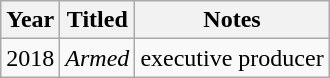<table class="wikitable">
<tr>
<th>Year</th>
<th>Titled</th>
<th>Notes</th>
</tr>
<tr>
<td>2018</td>
<td><em>Armed</em></td>
<td>executive producer</td>
</tr>
</table>
